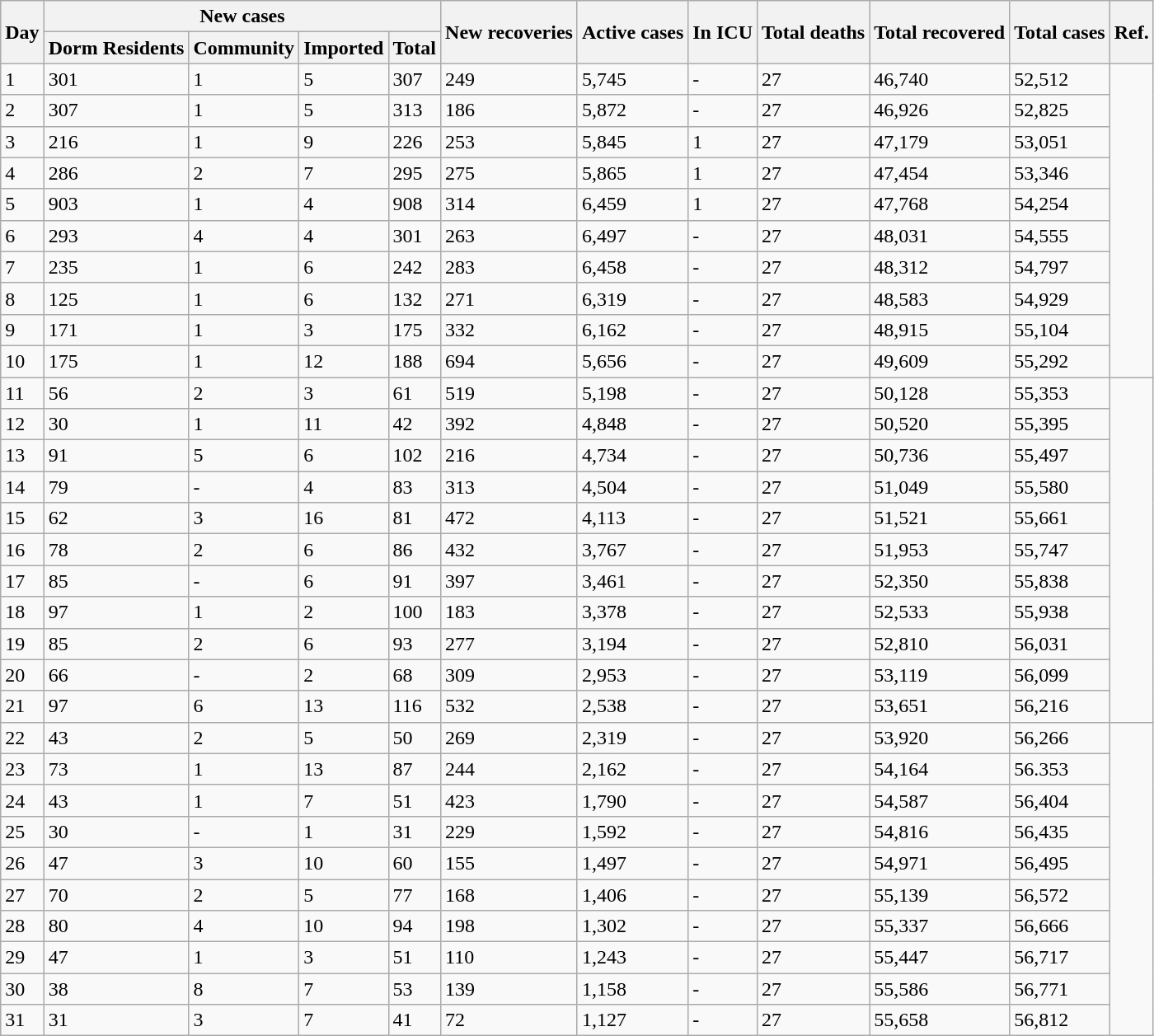<table class="wikitable">
<tr>
<th rowspan="2">Day</th>
<th colspan="4">New cases</th>
<th rowspan="2">New recoveries</th>
<th rowspan="2">Active cases</th>
<th rowspan="2">In ICU</th>
<th rowspan="2">Total deaths</th>
<th rowspan="2">Total recovered</th>
<th rowspan="2">Total cases</th>
<th rowspan="2">Ref.</th>
</tr>
<tr>
<th>Dorm Residents</th>
<th>Community</th>
<th>Imported</th>
<th>Total</th>
</tr>
<tr>
<td>1</td>
<td>301</td>
<td>1</td>
<td>5</td>
<td>307</td>
<td>249</td>
<td>5,745</td>
<td>-</td>
<td>27</td>
<td>46,740</td>
<td>52,512</td>
<td rowspan="10"></td>
</tr>
<tr>
<td>2</td>
<td>307</td>
<td>1</td>
<td>5</td>
<td>313</td>
<td>186</td>
<td>5,872</td>
<td>-</td>
<td>27</td>
<td>46,926</td>
<td>52,825</td>
</tr>
<tr>
<td>3</td>
<td>216</td>
<td>1</td>
<td>9</td>
<td>226</td>
<td>253</td>
<td>5,845</td>
<td>1</td>
<td>27</td>
<td>47,179</td>
<td>53,051</td>
</tr>
<tr>
<td>4</td>
<td>286</td>
<td>2</td>
<td>7</td>
<td>295</td>
<td>275</td>
<td>5,865</td>
<td>1</td>
<td>27</td>
<td>47,454</td>
<td>53,346</td>
</tr>
<tr>
<td>5</td>
<td>903</td>
<td>1</td>
<td>4</td>
<td>908</td>
<td>314</td>
<td>6,459</td>
<td>1</td>
<td>27</td>
<td>47,768</td>
<td>54,254</td>
</tr>
<tr>
<td>6</td>
<td>293</td>
<td>4</td>
<td>4</td>
<td>301</td>
<td>263</td>
<td>6,497</td>
<td>-</td>
<td>27</td>
<td>48,031</td>
<td>54,555</td>
</tr>
<tr>
<td>7</td>
<td>235</td>
<td>1</td>
<td>6</td>
<td>242</td>
<td>283</td>
<td>6,458</td>
<td>-</td>
<td>27</td>
<td>48,312</td>
<td>54,797</td>
</tr>
<tr>
<td>8</td>
<td>125</td>
<td>1</td>
<td>6</td>
<td>132</td>
<td>271</td>
<td>6,319</td>
<td>-</td>
<td>27</td>
<td>48,583</td>
<td>54,929</td>
</tr>
<tr>
<td>9</td>
<td>171</td>
<td>1</td>
<td>3</td>
<td>175</td>
<td>332</td>
<td>6,162</td>
<td>-</td>
<td>27</td>
<td>48,915</td>
<td>55,104</td>
</tr>
<tr>
<td>10</td>
<td>175</td>
<td>1</td>
<td>12</td>
<td>188</td>
<td>694</td>
<td>5,656</td>
<td>-</td>
<td>27</td>
<td>49,609</td>
<td>55,292</td>
</tr>
<tr>
<td>11</td>
<td>56</td>
<td>2</td>
<td>3</td>
<td>61</td>
<td>519</td>
<td>5,198</td>
<td>-</td>
<td>27</td>
<td>50,128</td>
<td>55,353</td>
<td rowspan="11"></td>
</tr>
<tr>
<td>12</td>
<td>30</td>
<td>1</td>
<td>11</td>
<td>42</td>
<td>392</td>
<td>4,848</td>
<td>-</td>
<td>27</td>
<td>50,520</td>
<td>55,395</td>
</tr>
<tr>
<td>13</td>
<td>91</td>
<td>5</td>
<td>6</td>
<td>102</td>
<td>216</td>
<td>4,734</td>
<td>-</td>
<td>27</td>
<td>50,736</td>
<td>55,497</td>
</tr>
<tr>
<td>14</td>
<td>79</td>
<td>-</td>
<td>4</td>
<td>83</td>
<td>313</td>
<td>4,504</td>
<td>-</td>
<td>27</td>
<td>51,049</td>
<td>55,580</td>
</tr>
<tr>
<td>15</td>
<td>62</td>
<td>3</td>
<td>16</td>
<td>81</td>
<td>472</td>
<td>4,113</td>
<td>-</td>
<td>27</td>
<td>51,521</td>
<td>55,661</td>
</tr>
<tr>
<td>16</td>
<td>78</td>
<td>2</td>
<td>6</td>
<td>86</td>
<td>432</td>
<td>3,767</td>
<td>-</td>
<td>27</td>
<td>51,953</td>
<td>55,747</td>
</tr>
<tr>
<td>17</td>
<td>85</td>
<td>-</td>
<td>6</td>
<td>91</td>
<td>397</td>
<td>3,461</td>
<td>-</td>
<td>27</td>
<td>52,350</td>
<td>55,838</td>
</tr>
<tr>
<td>18</td>
<td>97</td>
<td>1</td>
<td>2</td>
<td>100</td>
<td>183</td>
<td>3,378</td>
<td>-</td>
<td>27</td>
<td>52,533</td>
<td>55,938</td>
</tr>
<tr>
<td>19</td>
<td>85</td>
<td>2</td>
<td>6</td>
<td>93</td>
<td>277</td>
<td>3,194</td>
<td>-</td>
<td>27</td>
<td>52,810</td>
<td>56,031</td>
</tr>
<tr>
<td>20</td>
<td>66</td>
<td>-</td>
<td>2</td>
<td>68</td>
<td>309</td>
<td>2,953</td>
<td>-</td>
<td>27</td>
<td>53,119</td>
<td>56,099</td>
</tr>
<tr>
<td>21</td>
<td>97</td>
<td>6</td>
<td>13</td>
<td>116</td>
<td>532</td>
<td>2,538</td>
<td>-</td>
<td>27</td>
<td>53,651</td>
<td>56,216</td>
</tr>
<tr>
<td>22</td>
<td>43</td>
<td>2</td>
<td>5</td>
<td>50</td>
<td>269</td>
<td>2,319</td>
<td>-</td>
<td>27</td>
<td>53,920</td>
<td>56,266</td>
<td rowspan="10"></td>
</tr>
<tr>
<td>23</td>
<td>73</td>
<td>1</td>
<td>13</td>
<td>87</td>
<td>244</td>
<td>2,162</td>
<td>-</td>
<td>27</td>
<td>54,164</td>
<td>56.353</td>
</tr>
<tr>
<td>24</td>
<td>43</td>
<td>1</td>
<td>7</td>
<td>51</td>
<td>423</td>
<td>1,790</td>
<td>-</td>
<td>27</td>
<td>54,587</td>
<td>56,404</td>
</tr>
<tr>
<td>25</td>
<td>30</td>
<td>-</td>
<td>1</td>
<td>31</td>
<td>229</td>
<td>1,592</td>
<td>-</td>
<td>27</td>
<td>54,816</td>
<td>56,435</td>
</tr>
<tr>
<td>26</td>
<td>47</td>
<td>3</td>
<td>10</td>
<td>60</td>
<td>155</td>
<td>1,497</td>
<td>-</td>
<td>27</td>
<td>54,971</td>
<td>56,495</td>
</tr>
<tr>
<td>27</td>
<td>70</td>
<td>2</td>
<td>5</td>
<td>77</td>
<td>168</td>
<td>1,406</td>
<td>-</td>
<td>27</td>
<td>55,139</td>
<td>56,572</td>
</tr>
<tr>
<td>28</td>
<td>80</td>
<td>4</td>
<td>10</td>
<td>94</td>
<td>198</td>
<td>1,302</td>
<td>-</td>
<td>27</td>
<td>55,337</td>
<td>56,666</td>
</tr>
<tr>
<td>29</td>
<td>47</td>
<td>1</td>
<td>3</td>
<td>51</td>
<td>110</td>
<td>1,243</td>
<td>-</td>
<td>27</td>
<td>55,447</td>
<td>56,717</td>
</tr>
<tr>
<td>30</td>
<td>38</td>
<td>8</td>
<td>7</td>
<td>53</td>
<td>139</td>
<td>1,158</td>
<td>-</td>
<td>27</td>
<td>55,586</td>
<td>56,771</td>
</tr>
<tr>
<td>31</td>
<td>31</td>
<td>3</td>
<td>7</td>
<td>41</td>
<td>72</td>
<td>1,127</td>
<td>-</td>
<td>27</td>
<td>55,658</td>
<td>56,812</td>
</tr>
</table>
